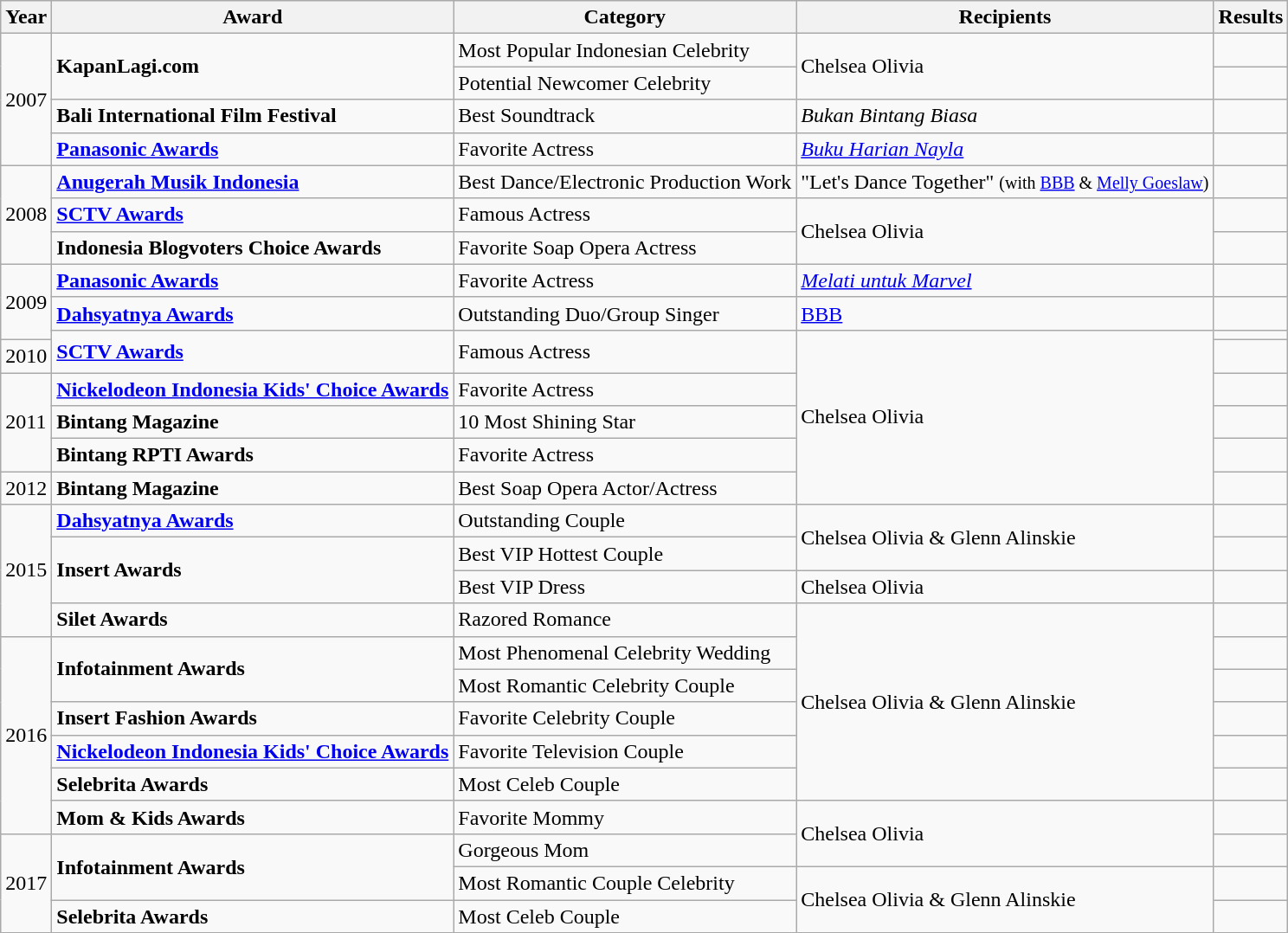<table class="wikitable">
<tr>
<th>Year</th>
<th>Award</th>
<th>Category</th>
<th>Recipients</th>
<th>Results</th>
</tr>
<tr>
<td rowspan= "4">2007</td>
<td rowspan= "2"><strong>KapanLagi.com</strong></td>
<td>Most Popular Indonesian Celebrity</td>
<td rowspan= "2">Chelsea Olivia</td>
<td></td>
</tr>
<tr>
<td>Potential Newcomer Celebrity</td>
<td></td>
</tr>
<tr>
<td><strong>Bali International Film Festival</strong></td>
<td>Best Soundtrack</td>
<td><em>Bukan Bintang Biasa</em></td>
<td></td>
</tr>
<tr>
<td><strong><a href='#'>Panasonic Awards</a></strong></td>
<td>Favorite Actress</td>
<td><em><a href='#'>Buku Harian Nayla</a></em></td>
<td></td>
</tr>
<tr>
<td rowspan= "3">2008</td>
<td><strong><a href='#'>Anugerah Musik Indonesia</a></strong></td>
<td>Best Dance/Electronic Production Work</td>
<td>"Let's Dance Together" <small>(with <a href='#'>BBB</a> & <a href='#'>Melly Goeslaw</a>)</small></td>
<td></td>
</tr>
<tr>
<td><strong><a href='#'>SCTV Awards</a></strong></td>
<td>Famous Actress</td>
<td rowspan= "2">Chelsea Olivia</td>
<td></td>
</tr>
<tr>
<td><strong>Indonesia Blogvoters Choice Awards</strong></td>
<td>Favorite Soap Opera Actress</td>
<td></td>
</tr>
<tr>
<td rowspan= "3">2009</td>
<td><strong><a href='#'>Panasonic Awards</a></strong></td>
<td>Favorite Actress</td>
<td><em><a href='#'>Melati untuk Marvel</a></em></td>
<td></td>
</tr>
<tr>
<td><strong><a href='#'>Dahsyatnya Awards</a></strong></td>
<td>Outstanding Duo/Group Singer</td>
<td><a href='#'>BBB</a></td>
<td></td>
</tr>
<tr>
<td rowspan= "2"><strong><a href='#'>SCTV Awards</a></strong></td>
<td rowspan= "2">Famous Actress</td>
<td rowspan= "6">Chelsea Olivia</td>
<td></td>
</tr>
<tr>
<td>2010</td>
<td></td>
</tr>
<tr>
<td rowspan= "3">2011</td>
<td><strong><a href='#'>Nickelodeon Indonesia Kids' Choice Awards</a></strong></td>
<td>Favorite Actress</td>
<td></td>
</tr>
<tr>
<td><strong>Bintang Magazine</strong></td>
<td>10 Most Shining Star</td>
<td></td>
</tr>
<tr>
<td><strong>Bintang RPTI Awards</strong></td>
<td>Favorite Actress</td>
<td></td>
</tr>
<tr>
<td>2012</td>
<td><strong>Bintang Magazine</strong></td>
<td>Best Soap Opera Actor/Actress</td>
<td></td>
</tr>
<tr>
<td rowspan= "4">2015</td>
<td><strong><a href='#'>Dahsyatnya Awards</a></strong></td>
<td>Outstanding Couple</td>
<td rowspan= "2">Chelsea Olivia & Glenn Alinskie</td>
<td></td>
</tr>
<tr>
<td rowspan= "2"><strong>Insert Awards</strong></td>
<td>Best VIP Hottest Couple</td>
<td></td>
</tr>
<tr>
<td>Best VIP Dress</td>
<td>Chelsea Olivia</td>
<td></td>
</tr>
<tr>
<td><strong>Silet Awards</strong></td>
<td>Razored Romance</td>
<td rowspan= "6">Chelsea Olivia & Glenn Alinskie</td>
<td></td>
</tr>
<tr>
<td rowspan= "6">2016</td>
<td rowspan= "2"><strong>Infotainment Awards</strong></td>
<td>Most Phenomenal Celebrity Wedding</td>
<td></td>
</tr>
<tr>
<td>Most Romantic Celebrity Couple</td>
<td></td>
</tr>
<tr>
<td><strong>Insert Fashion Awards</strong></td>
<td>Favorite Celebrity Couple</td>
<td></td>
</tr>
<tr>
<td><strong><a href='#'>Nickelodeon Indonesia Kids' Choice Awards</a></strong></td>
<td>Favorite Television Couple</td>
<td></td>
</tr>
<tr>
<td><strong>Selebrita Awards</strong></td>
<td>Most Celeb Couple</td>
<td></td>
</tr>
<tr>
<td><strong>Mom & Kids Awards</strong></td>
<td>Favorite Mommy</td>
<td rowspan= "2">Chelsea Olivia</td>
<td></td>
</tr>
<tr>
<td rowspan= "3">2017</td>
<td rowspan= "2"><strong>Infotainment Awards</strong></td>
<td>Gorgeous Mom</td>
<td></td>
</tr>
<tr>
<td>Most Romantic Couple Celebrity</td>
<td rowspan= "2">Chelsea Olivia & Glenn Alinskie</td>
<td></td>
</tr>
<tr>
<td><strong>Selebrita Awards</strong></td>
<td>Most Celeb Couple</td>
<td></td>
</tr>
<tr>
</tr>
</table>
